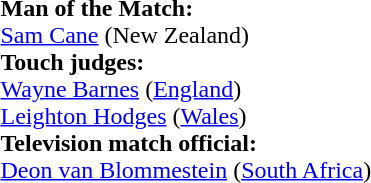<table style="width:50%">
<tr>
<td><br><strong>Man of the Match:</strong>
<br><a href='#'>Sam Cane</a> (New Zealand)<br><strong>Touch judges:</strong>
<br><a href='#'>Wayne Barnes</a> (<a href='#'>England</a>)
<br><a href='#'>Leighton Hodges</a> (<a href='#'>Wales</a>)
<br><strong>Television match official:</strong>
<br><a href='#'>Deon van Blommestein</a> (<a href='#'>South Africa</a>)</td>
</tr>
</table>
